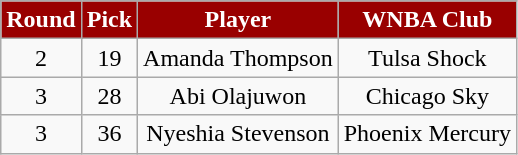<table class="wikitable" style="text-align:center">
<tr>
<th style="background:#990000;color:white;">Round</th>
<th style="background:#990000;color:white;">Pick</th>
<th style="background:#990000;color:white;">Player</th>
<th style="background:#990000;color:white;">WNBA Club</th>
</tr>
<tr>
<td>2</td>
<td>19</td>
<td>Amanda Thompson</td>
<td>Tulsa Shock</td>
</tr>
<tr>
<td>3</td>
<td>28</td>
<td>Abi Olajuwon</td>
<td>Chicago Sky</td>
</tr>
<tr>
<td>3</td>
<td>36</td>
<td>Nyeshia Stevenson</td>
<td>Phoenix Mercury</td>
</tr>
</table>
